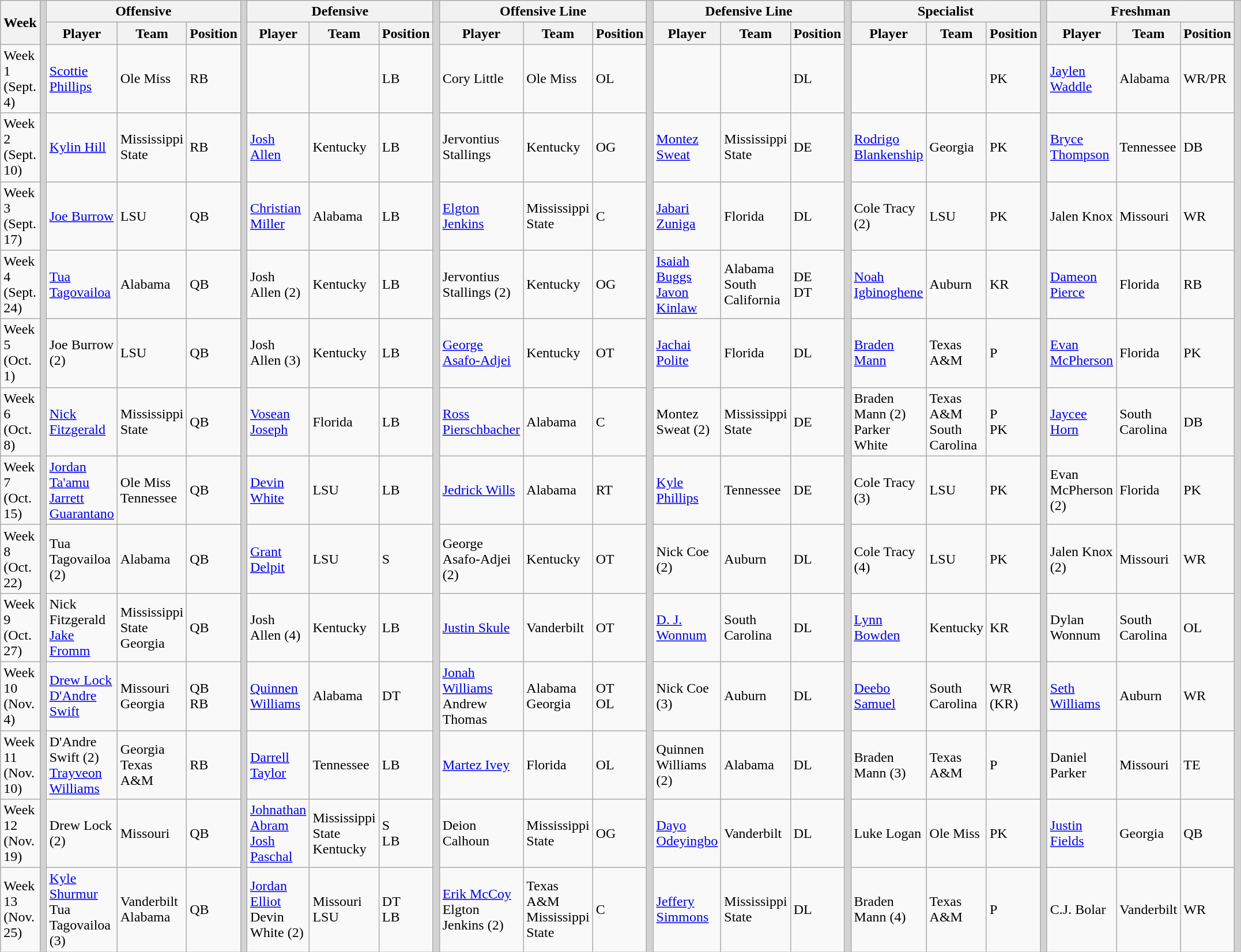<table class="wikitable" border="1">
<tr>
<th rowspan="2">Week</th>
<th rowSpan="15" style="background-color:lightgrey;"></th>
<th colspan="3">Offensive</th>
<th rowSpan="15" style="background-color:lightgrey;"></th>
<th colspan="3">Defensive</th>
<th rowSpan="15" style="background-color:lightgrey;"></th>
<th colspan="3">Offensive Line</th>
<th rowSpan="15" style="background-color:lightgrey;"></th>
<th colspan="3">Defensive Line</th>
<th rowSpan="15" style="background-color:lightgrey;"></th>
<th colspan="3">Specialist</th>
<th rowSpan="15" style="background-color:lightgrey;"></th>
<th colspan="3">Freshman</th>
<th rowSpan="15" style="background-color:lightgrey;"></th>
</tr>
<tr>
<th>Player</th>
<th>Team</th>
<th>Position</th>
<th>Player</th>
<th>Team</th>
<th>Position</th>
<th>Player</th>
<th>Team</th>
<th>Position</th>
<th>Player</th>
<th>Team</th>
<th>Position</th>
<th>Player</th>
<th>Team</th>
<th>Position</th>
<th>Player</th>
<th>Team</th>
<th>Position</th>
</tr>
<tr>
<td>Week 1 (Sept. 4)</td>
<td><a href='#'>Scottie Phillips</a></td>
<td>Ole Miss</td>
<td>RB</td>
<td></td>
<td></td>
<td>LB</td>
<td>Cory Little</td>
<td>Ole Miss</td>
<td>OL</td>
<td></td>
<td></td>
<td>DL</td>
<td></td>
<td></td>
<td>PK</td>
<td><a href='#'>Jaylen Waddle</a></td>
<td>Alabama</td>
<td>WR/PR</td>
</tr>
<tr>
<td>Week 2 (Sept. 10)</td>
<td><a href='#'>Kylin Hill</a></td>
<td>Mississippi State</td>
<td>RB</td>
<td><a href='#'>Josh Allen</a></td>
<td>Kentucky</td>
<td>LB</td>
<td>Jervontius Stallings</td>
<td>Kentucky</td>
<td>OG</td>
<td><a href='#'>Montez Sweat</a></td>
<td>Mississippi State</td>
<td>DE</td>
<td><a href='#'>Rodrigo Blankenship</a></td>
<td>Georgia</td>
<td>PK</td>
<td><a href='#'>Bryce Thompson</a></td>
<td>Tennessee</td>
<td>DB</td>
</tr>
<tr>
<td>Week 3 (Sept. 17)</td>
<td><a href='#'>Joe Burrow</a></td>
<td>LSU</td>
<td>QB</td>
<td><a href='#'>Christian Miller</a></td>
<td>Alabama</td>
<td>LB</td>
<td><a href='#'>Elgton Jenkins</a></td>
<td>Mississippi State</td>
<td>C</td>
<td><a href='#'>Jabari Zuniga</a></td>
<td>Florida</td>
<td>DL</td>
<td>Cole Tracy (2)</td>
<td>LSU</td>
<td>PK</td>
<td>Jalen Knox</td>
<td>Missouri</td>
<td>WR</td>
</tr>
<tr>
<td>Week 4 (Sept. 24)</td>
<td><a href='#'>Tua Tagovailoa</a></td>
<td>Alabama</td>
<td>QB</td>
<td>Josh Allen (2)</td>
<td>Kentucky</td>
<td>LB</td>
<td>Jervontius Stallings (2)</td>
<td>Kentucky</td>
<td>OG</td>
<td><a href='#'>Isaiah Buggs</a> <br> <a href='#'>Javon Kinlaw</a></td>
<td>Alabama <br> South California</td>
<td>DE <br> DT</td>
<td><a href='#'>Noah Igbinoghene</a></td>
<td>Auburn</td>
<td>KR</td>
<td><a href='#'>Dameon Pierce</a></td>
<td>Florida</td>
<td>RB</td>
</tr>
<tr>
<td>Week 5 (Oct. 1)</td>
<td>Joe Burrow (2)</td>
<td>LSU</td>
<td>QB</td>
<td>Josh Allen (3)</td>
<td>Kentucky</td>
<td>LB</td>
<td><a href='#'>George Asafo-Adjei</a></td>
<td>Kentucky</td>
<td>OT</td>
<td><a href='#'>Jachai Polite</a></td>
<td>Florida</td>
<td>DL</td>
<td><a href='#'>Braden Mann</a></td>
<td>Texas A&M</td>
<td>P</td>
<td><a href='#'>Evan McPherson</a></td>
<td>Florida</td>
<td>PK</td>
</tr>
<tr>
<td>Week 6 (Oct. 8)</td>
<td><a href='#'>Nick Fitzgerald</a></td>
<td>Mississippi State</td>
<td>QB</td>
<td><a href='#'>Vosean Joseph</a></td>
<td>Florida</td>
<td>LB</td>
<td><a href='#'>Ross Pierschbacher</a></td>
<td>Alabama</td>
<td>C</td>
<td>Montez Sweat (2)</td>
<td>Mississippi State</td>
<td>DE</td>
<td>Braden Mann (2) <br> Parker White</td>
<td>Texas A&M <br> South Carolina</td>
<td>P <br> PK</td>
<td><a href='#'>Jaycee Horn</a></td>
<td>South Carolina</td>
<td>DB</td>
</tr>
<tr>
<td>Week 7 (Oct. 15)</td>
<td><a href='#'>Jordan Ta'amu</a> <br> <a href='#'>Jarrett Guarantano</a></td>
<td>Ole Miss <br> Tennessee</td>
<td>QB</td>
<td><a href='#'>Devin White</a></td>
<td>LSU</td>
<td>LB</td>
<td><a href='#'>Jedrick Wills</a></td>
<td>Alabama</td>
<td>RT</td>
<td><a href='#'>Kyle Phillips</a></td>
<td>Tennessee</td>
<td>DE</td>
<td>Cole Tracy (3)</td>
<td>LSU</td>
<td>PK</td>
<td>Evan McPherson (2)</td>
<td>Florida</td>
<td>PK</td>
</tr>
<tr>
<td>Week 8 (Oct. 22)</td>
<td>Tua Tagovailoa (2)</td>
<td>Alabama</td>
<td>QB</td>
<td><a href='#'>Grant Delpit</a></td>
<td>LSU</td>
<td>S</td>
<td>George Asafo-Adjei (2)</td>
<td>Kentucky</td>
<td>OT</td>
<td>Nick Coe (2)</td>
<td>Auburn</td>
<td>DL</td>
<td>Cole Tracy (4)</td>
<td>LSU</td>
<td>PK</td>
<td>Jalen Knox (2)</td>
<td>Missouri</td>
<td>WR</td>
</tr>
<tr>
<td>Week 9 (Oct. 27)</td>
<td>Nick Fitzgerald <br> <a href='#'>Jake Fromm</a></td>
<td>Mississippi State <br> Georgia</td>
<td>QB</td>
<td>Josh Allen (4)</td>
<td>Kentucky</td>
<td>LB</td>
<td><a href='#'>Justin Skule</a></td>
<td>Vanderbilt</td>
<td>OT</td>
<td><a href='#'>D. J. Wonnum</a></td>
<td>South Carolina</td>
<td>DL</td>
<td><a href='#'>Lynn Bowden</a></td>
<td>Kentucky</td>
<td>KR</td>
<td>Dylan Wonnum</td>
<td>South Carolina</td>
<td>OL</td>
</tr>
<tr>
<td>Week 10 (Nov. 4)</td>
<td><a href='#'>Drew Lock</a> <br> <a href='#'>D'Andre Swift</a></td>
<td>Missouri <br> Georgia</td>
<td>QB <br> RB</td>
<td><a href='#'>Quinnen Williams</a></td>
<td>Alabama</td>
<td>DT</td>
<td><a href='#'>Jonah Williams</a> <br> Andrew Thomas</td>
<td>Alabama <br> Georgia</td>
<td>OT <br> OL</td>
<td>Nick Coe (3)</td>
<td>Auburn</td>
<td>DL</td>
<td><a href='#'>Deebo Samuel</a></td>
<td>South Carolina</td>
<td>WR (KR)</td>
<td><a href='#'>Seth Williams</a></td>
<td>Auburn</td>
<td>WR</td>
</tr>
<tr>
<td>Week 11 (Nov. 10)</td>
<td>D'Andre Swift (2) <br> <a href='#'>Trayveon Williams</a></td>
<td>Georgia <br> Texas A&M</td>
<td>RB</td>
<td><a href='#'>Darrell Taylor</a></td>
<td>Tennessee</td>
<td>LB</td>
<td><a href='#'>Martez Ivey</a></td>
<td>Florida</td>
<td>OL</td>
<td>Quinnen Williams (2)</td>
<td>Alabama</td>
<td>DL</td>
<td>Braden Mann (3)</td>
<td>Texas A&M</td>
<td>P</td>
<td>Daniel Parker</td>
<td>Missouri</td>
<td>TE</td>
</tr>
<tr>
<td>Week 12 (Nov. 19)</td>
<td>Drew Lock (2)</td>
<td>Missouri</td>
<td>QB</td>
<td><a href='#'>Johnathan Abram</a> <br> <a href='#'>Josh Paschal</a></td>
<td>Mississippi State <br> Kentucky</td>
<td>S <br> LB</td>
<td>Deion Calhoun</td>
<td>Mississippi State</td>
<td>OG</td>
<td><a href='#'>Dayo Odeyingbo</a></td>
<td>Vanderbilt</td>
<td>DL</td>
<td>Luke Logan</td>
<td>Ole Miss</td>
<td>PK</td>
<td><a href='#'>Justin Fields</a></td>
<td>Georgia</td>
<td>QB</td>
</tr>
<tr>
<td>Week 13 (Nov. 25)</td>
<td><a href='#'>Kyle Shurmur</a> <br> Tua Tagovailoa (3)</td>
<td>Vanderbilt <br> Alabama</td>
<td>QB</td>
<td><a href='#'>Jordan Elliot</a> <br> Devin White (2)</td>
<td>Missouri <br> LSU</td>
<td>DT <br> LB</td>
<td><a href='#'>Erik McCoy</a> <br> Elgton Jenkins (2)</td>
<td>Texas A&M <br> Mississippi State</td>
<td>C</td>
<td><a href='#'>Jeffery Simmons</a></td>
<td>Mississippi State</td>
<td>DL</td>
<td>Braden Mann (4)</td>
<td>Texas A&M</td>
<td>P</td>
<td>C.J. Bolar</td>
<td>Vanderbilt</td>
<td>WR</td>
</tr>
</table>
